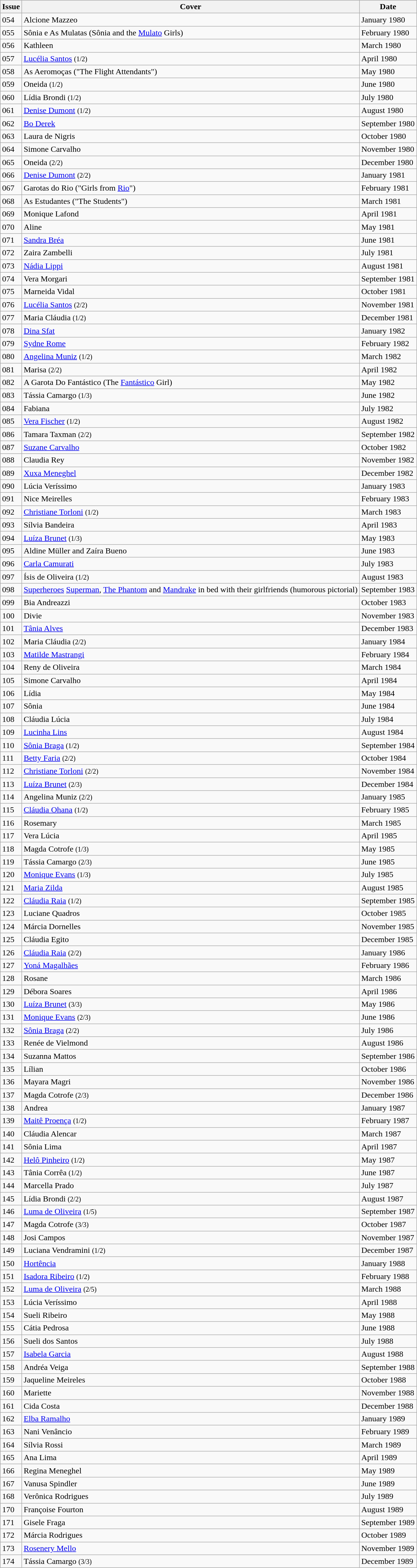<table class="wikitable">
<tr>
<th>Issue</th>
<th>Cover</th>
<th>Date</th>
</tr>
<tr>
<td>054</td>
<td>Alcione Mazzeo</td>
<td>January 1980</td>
</tr>
<tr>
<td>055</td>
<td>Sônia e As Mulatas (Sônia and the <a href='#'>Mulato</a> Girls)</td>
<td>February 1980</td>
</tr>
<tr>
<td>056</td>
<td>Kathleen</td>
<td>March 1980</td>
</tr>
<tr>
<td>057</td>
<td><a href='#'>Lucélia Santos</a> <small>(1/2)</small></td>
<td>April 1980</td>
</tr>
<tr>
<td>058</td>
<td>As Aeromoças ("The Flight Attendants")</td>
<td>May 1980</td>
</tr>
<tr>
<td>059</td>
<td>Oneida <small>(1/2)</small></td>
<td>June 1980</td>
</tr>
<tr>
<td>060</td>
<td>Lídia Brondi <small>(1/2)</small></td>
<td>July 1980</td>
</tr>
<tr>
<td>061</td>
<td><a href='#'>Denise Dumont</a> <small>(1/2)</small></td>
<td>August 1980</td>
</tr>
<tr>
<td>062</td>
<td><a href='#'>Bo Derek</a></td>
<td>September 1980</td>
</tr>
<tr>
<td>063</td>
<td>Laura de Nigris</td>
<td>October 1980</td>
</tr>
<tr>
<td>064</td>
<td>Simone Carvalho</td>
<td>November 1980</td>
</tr>
<tr>
<td>065</td>
<td>Oneida <small>(2/2)</small></td>
<td>December 1980</td>
</tr>
<tr>
<td>066</td>
<td><a href='#'>Denise Dumont</a> <small>(2/2)</small></td>
<td>January 1981</td>
</tr>
<tr>
<td>067</td>
<td>Garotas do Rio ("Girls from <a href='#'>Rio</a>")</td>
<td>February 1981</td>
</tr>
<tr>
<td>068</td>
<td>As Estudantes ("The Students")</td>
<td>March 1981</td>
</tr>
<tr>
<td>069</td>
<td>Monique Lafond</td>
<td>April 1981</td>
</tr>
<tr>
<td>070</td>
<td>Aline</td>
<td>May 1981</td>
</tr>
<tr>
<td>071</td>
<td><a href='#'>Sandra Bréa</a></td>
<td>June 1981</td>
</tr>
<tr>
<td>072</td>
<td>Zaira Zambelli</td>
<td>July 1981</td>
</tr>
<tr>
<td>073</td>
<td><a href='#'>Nádia Lippi</a></td>
<td>August 1981</td>
</tr>
<tr>
<td>074</td>
<td>Vera Morgari</td>
<td>September 1981</td>
</tr>
<tr>
<td>075</td>
<td>Marneida Vidal</td>
<td>October 1981</td>
</tr>
<tr>
<td>076</td>
<td><a href='#'>Lucélia Santos</a> <small>(2/2)</small></td>
<td>November 1981</td>
</tr>
<tr>
<td>077</td>
<td>Maria Cláudia <small>(1/2)</small></td>
<td>December 1981</td>
</tr>
<tr>
<td>078</td>
<td><a href='#'>Dina Sfat</a></td>
<td>January 1982</td>
</tr>
<tr>
<td>079</td>
<td><a href='#'>Sydne Rome</a></td>
<td>February 1982</td>
</tr>
<tr>
<td>080</td>
<td><a href='#'>Angelina Muniz</a> <small>(1/2)</small></td>
<td>March 1982</td>
</tr>
<tr>
<td>081</td>
<td>Marisa <small>(2/2)</small></td>
<td>April 1982</td>
</tr>
<tr>
<td>082</td>
<td>A Garota Do Fantástico (The <a href='#'>Fantástico</a> Girl)</td>
<td>May 1982</td>
</tr>
<tr>
<td>083</td>
<td>Tássia Camargo <small> (1/3) </small></td>
<td>June 1982</td>
</tr>
<tr>
<td>084</td>
<td>Fabiana</td>
<td>July 1982</td>
</tr>
<tr>
<td>085</td>
<td><a href='#'>Vera Fischer</a> <small>(1/2)</small></td>
<td>August 1982</td>
</tr>
<tr>
<td>086</td>
<td>Tamara Taxman <small>(2/2)</small></td>
<td>September 1982</td>
</tr>
<tr>
<td>087</td>
<td><a href='#'>Suzane Carvalho</a></td>
<td>October 1982</td>
</tr>
<tr>
<td>088</td>
<td>Claudia Rey</td>
<td>November 1982</td>
</tr>
<tr>
<td>089</td>
<td><a href='#'>Xuxa Meneghel</a></td>
<td>December 1982</td>
</tr>
<tr>
<td>090</td>
<td>Lúcia Veríssimo</td>
<td>January 1983</td>
</tr>
<tr>
<td>091</td>
<td>Nice Meirelles</td>
<td>February 1983</td>
</tr>
<tr>
<td>092</td>
<td><a href='#'>Christiane Torloni</a> <small>(1/2)</small></td>
<td>March 1983</td>
</tr>
<tr>
<td>093</td>
<td>Sílvia Bandeira</td>
<td>April 1983</td>
</tr>
<tr>
<td>094</td>
<td><a href='#'>Luíza Brunet</a> <small>(1/3)</small></td>
<td>May 1983</td>
</tr>
<tr>
<td>095</td>
<td>Aldine Müller and Zaíra Bueno</td>
<td>June 1983</td>
</tr>
<tr>
<td>096</td>
<td><a href='#'>Carla Camurati</a></td>
<td>July 1983</td>
</tr>
<tr>
<td>097</td>
<td>Ísis de Oliveira <small>(1/2)</small></td>
<td>August 1983</td>
</tr>
<tr>
<td>098</td>
<td><a href='#'>Superheroes</a> <a href='#'>Superman</a>, <a href='#'>The Phantom</a> and <a href='#'>Mandrake</a> in bed with their girlfriends (humorous pictorial)</td>
<td>September 1983</td>
</tr>
<tr>
<td>099</td>
<td>Bia Andreazzi</td>
<td>October 1983</td>
</tr>
<tr>
<td>100</td>
<td>Divie</td>
<td>November 1983</td>
</tr>
<tr>
<td>101</td>
<td><a href='#'>Tânia Alves</a></td>
<td>December 1983</td>
</tr>
<tr>
<td>102</td>
<td>Maria Cláudia <small>(2/2)</small></td>
<td>January 1984</td>
</tr>
<tr>
<td>103</td>
<td><a href='#'>Matilde Mastrangi</a></td>
<td>February 1984</td>
</tr>
<tr>
<td>104</td>
<td>Reny de Oliveira</td>
<td>March 1984</td>
</tr>
<tr>
<td>105</td>
<td>Simone Carvalho</td>
<td>April 1984</td>
</tr>
<tr>
<td>106</td>
<td>Lídia</td>
<td>May 1984</td>
</tr>
<tr>
<td>107</td>
<td>Sônia</td>
<td>June 1984</td>
</tr>
<tr>
<td>108</td>
<td>Cláudia Lúcia</td>
<td>July 1984</td>
</tr>
<tr>
<td>109</td>
<td><a href='#'>Lucinha Lins</a></td>
<td>August 1984</td>
</tr>
<tr>
<td>110</td>
<td><a href='#'>Sônia Braga</a> <small>(1/2)</small></td>
<td>September 1984</td>
</tr>
<tr>
<td>111</td>
<td><a href='#'>Betty Faria</a> <small>(2/2)</small></td>
<td>October 1984</td>
</tr>
<tr>
<td>112</td>
<td><a href='#'>Christiane Torloni</a> <small>(2/2)</small></td>
<td>November 1984</td>
</tr>
<tr>
<td>113</td>
<td><a href='#'>Luíza Brunet</a> <small>(2/3)</small></td>
<td>December 1984</td>
</tr>
<tr>
<td>114</td>
<td>Angelina Muniz <small>(2/2)</small></td>
<td>January 1985</td>
</tr>
<tr>
<td>115</td>
<td><a href='#'>Cláudia Ohana</a> <small>(1/2)</small></td>
<td>February 1985</td>
</tr>
<tr>
<td>116</td>
<td>Rosemary</td>
<td>March 1985</td>
</tr>
<tr>
<td>117</td>
<td>Vera Lúcia</td>
<td>April 1985</td>
</tr>
<tr>
<td>118</td>
<td>Magda Cotrofe <small> (1/3) </small></td>
<td>May 1985</td>
</tr>
<tr>
<td>119</td>
<td>Tássia Camargo <small> (2/3) </small></td>
<td>June 1985</td>
</tr>
<tr>
<td>120</td>
<td><a href='#'>Monique Evans</a> <small>(1/3)</small></td>
<td>July 1985</td>
</tr>
<tr>
<td>121</td>
<td><a href='#'>Maria Zilda</a></td>
<td>August 1985</td>
</tr>
<tr>
<td>122</td>
<td><a href='#'>Cláudia Raia</a> <small>(1/2)</small></td>
<td>September 1985</td>
</tr>
<tr>
<td>123</td>
<td>Luciane Quadros</td>
<td>October 1985</td>
</tr>
<tr>
<td>124</td>
<td>Márcia Dornelles</td>
<td>November 1985</td>
</tr>
<tr>
<td>125</td>
<td>Cláudia Egito</td>
<td>December 1985</td>
</tr>
<tr>
<td>126</td>
<td><a href='#'>Cláudia Raia</a> <small>(2/2)</small></td>
<td>January 1986</td>
</tr>
<tr>
<td>127</td>
<td><a href='#'>Yoná Magalhães</a></td>
<td>February 1986</td>
</tr>
<tr>
<td>128</td>
<td>Rosane</td>
<td>March 1986</td>
</tr>
<tr>
<td>129</td>
<td>Débora Soares</td>
<td>April 1986</td>
</tr>
<tr>
<td>130</td>
<td><a href='#'>Luíza Brunet</a> <small>(3/3)</small></td>
<td>May 1986</td>
</tr>
<tr>
<td>131</td>
<td><a href='#'>Monique Evans</a> <small>(2/3)</small></td>
<td>June 1986</td>
</tr>
<tr>
<td>132</td>
<td><a href='#'>Sônia Braga</a> <small>(2/2)</small></td>
<td>July 1986</td>
</tr>
<tr>
<td>133</td>
<td>Renée de Vielmond</td>
<td>August 1986</td>
</tr>
<tr>
<td>134</td>
<td>Suzanna Mattos</td>
<td>September 1986</td>
</tr>
<tr>
<td>135</td>
<td>Lílian</td>
<td>October 1986</td>
</tr>
<tr>
<td>136</td>
<td>Mayara Magri</td>
<td>November 1986</td>
</tr>
<tr>
<td>137</td>
<td>Magda Cotrofe <small> (2/3) </small></td>
<td>December 1986</td>
</tr>
<tr>
<td>138</td>
<td>Andrea</td>
<td>January 1987</td>
</tr>
<tr>
<td>139</td>
<td><a href='#'>Maitê Proença</a> <small>(1/2)</small></td>
<td>February 1987</td>
</tr>
<tr>
<td>140</td>
<td>Cláudia Alencar</td>
<td>March 1987</td>
</tr>
<tr>
<td>141</td>
<td>Sônia Lima</td>
<td>April 1987</td>
</tr>
<tr>
<td>142</td>
<td><a href='#'>Helô Pinheiro</a> <small>(1/2)</small></td>
<td>May 1987</td>
</tr>
<tr>
<td>143</td>
<td>Tânia Corrêa <small>(1/2)</small></td>
<td>June 1987</td>
</tr>
<tr>
<td>144</td>
<td>Marcella Prado</td>
<td>July 1987</td>
</tr>
<tr>
<td>145</td>
<td>Lídia Brondi <small>(2/2)</small></td>
<td>August 1987</td>
</tr>
<tr>
<td>146</td>
<td><a href='#'>Luma de Oliveira</a> <small>(1/5)</small></td>
<td>September 1987</td>
</tr>
<tr>
<td>147</td>
<td>Magda Cotrofe <small> (3/3) </small></td>
<td>October 1987</td>
</tr>
<tr>
<td>148</td>
<td>Josi Campos</td>
<td>November 1987</td>
</tr>
<tr>
<td>149</td>
<td>Luciana Vendramini <small>(1/2)</small></td>
<td>December 1987</td>
</tr>
<tr>
<td>150</td>
<td><a href='#'>Hortência</a></td>
<td>January 1988</td>
</tr>
<tr>
<td>151</td>
<td><a href='#'>Isadora Ribeiro</a> <small>(1/2)</small></td>
<td>February 1988</td>
</tr>
<tr>
<td>152</td>
<td><a href='#'>Luma de Oliveira</a> <small>(2/5)</small></td>
<td>March 1988</td>
</tr>
<tr>
<td>153</td>
<td>Lúcia Veríssimo</td>
<td>April 1988</td>
</tr>
<tr>
<td>154</td>
<td>Sueli Ribeiro</td>
<td>May 1988</td>
</tr>
<tr>
<td>155</td>
<td>Cátia Pedrosa</td>
<td>June 1988</td>
</tr>
<tr>
<td>156</td>
<td>Sueli dos Santos</td>
<td>July 1988</td>
</tr>
<tr>
<td>157</td>
<td><a href='#'>Isabela Garcia</a></td>
<td>August 1988</td>
</tr>
<tr>
<td>158</td>
<td>Andréa Veiga</td>
<td>September 1988</td>
</tr>
<tr>
<td>159</td>
<td>Jaqueline Meireles</td>
<td>October 1988</td>
</tr>
<tr>
<td>160</td>
<td>Mariette</td>
<td>November 1988</td>
</tr>
<tr>
<td>161</td>
<td>Cida Costa</td>
<td>December 1988</td>
</tr>
<tr>
<td>162</td>
<td><a href='#'>Elba Ramalho</a></td>
<td>January 1989</td>
</tr>
<tr>
<td>163</td>
<td>Nani Venâncio</td>
<td>February 1989</td>
</tr>
<tr>
<td>164</td>
<td>Sílvia Rossi</td>
<td>March 1989</td>
</tr>
<tr>
<td>165</td>
<td>Ana Lima</td>
<td>April 1989</td>
</tr>
<tr>
<td>166</td>
<td>Regina Meneghel</td>
<td>May 1989</td>
</tr>
<tr>
<td>167</td>
<td>Vanusa Spindler</td>
<td>June 1989</td>
</tr>
<tr>
<td>168</td>
<td>Verônica Rodrigues</td>
<td>July 1989</td>
</tr>
<tr>
<td>170</td>
<td>Françoise Fourton</td>
<td>August 1989</td>
</tr>
<tr>
<td>171</td>
<td>Gisele Fraga</td>
<td>September 1989</td>
</tr>
<tr>
<td>172</td>
<td>Márcia Rodrigues</td>
<td>October 1989</td>
</tr>
<tr>
<td>173</td>
<td><a href='#'>Rosenery Mello</a></td>
<td>November 1989</td>
</tr>
<tr>
<td>174</td>
<td>Tássia Camargo <small> (3/3) </small></td>
<td>December 1989</td>
</tr>
</table>
